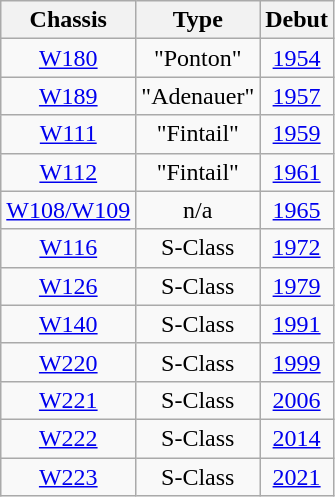<table class="wikitable floatleft" style="text-align:center;">
<tr>
<th>Chassis</th>
<th>Type</th>
<th>Debut</th>
</tr>
<tr>
<td><a href='#'>W180</a></td>
<td>"Ponton"</td>
<td><a href='#'>1954</a></td>
</tr>
<tr>
<td><a href='#'>W189</a></td>
<td>"Adenauer"</td>
<td><a href='#'>1957</a></td>
</tr>
<tr>
<td><a href='#'>W111</a></td>
<td>"Fintail"</td>
<td><a href='#'>1959</a></td>
</tr>
<tr>
<td><a href='#'>W112</a></td>
<td>"Fintail"</td>
<td><a href='#'>1961</a></td>
</tr>
<tr>
<td><a href='#'>W108/W109</a></td>
<td>n/a</td>
<td><a href='#'>1965</a></td>
</tr>
<tr>
<td><a href='#'>W116</a></td>
<td>S-Class</td>
<td><a href='#'>1972</a></td>
</tr>
<tr>
<td><a href='#'>W126</a></td>
<td>S-Class</td>
<td><a href='#'>1979</a></td>
</tr>
<tr>
<td><a href='#'>W140</a></td>
<td>S-Class</td>
<td><a href='#'>1991</a></td>
</tr>
<tr>
<td><a href='#'>W220</a></td>
<td>S-Class</td>
<td><a href='#'>1999</a></td>
</tr>
<tr>
<td><a href='#'>W221</a></td>
<td>S-Class</td>
<td><a href='#'>2006</a></td>
</tr>
<tr>
<td><a href='#'>W222</a></td>
<td>S-Class</td>
<td><a href='#'>2014</a></td>
</tr>
<tr>
<td><a href='#'>W223</a></td>
<td>S-Class</td>
<td><a href='#'>2021</a></td>
</tr>
</table>
